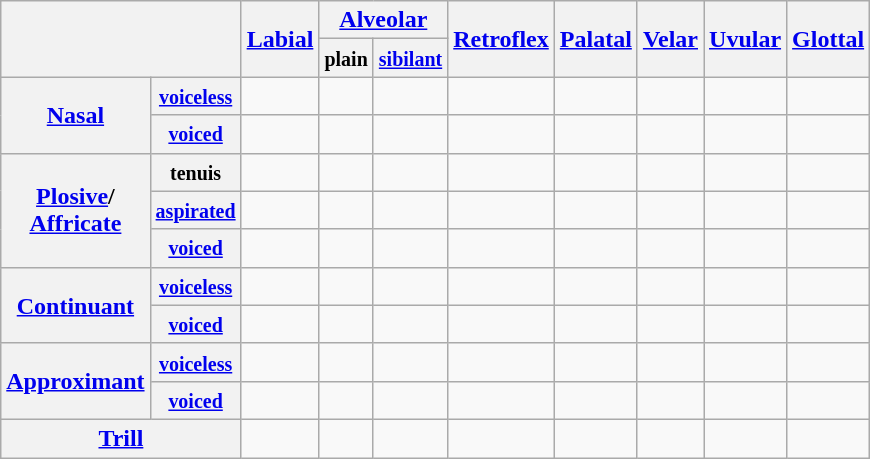<table class="wikitable" style="text-align: center">
<tr>
<th colspan="2" rowspan="2"></th>
<th rowspan="2"><a href='#'>Labial</a></th>
<th colspan="2"><a href='#'>Alveolar</a></th>
<th rowspan="2"><a href='#'>Retroflex</a></th>
<th rowspan="2"><a href='#'>Palatal</a></th>
<th rowspan="2"><a href='#'>Velar</a></th>
<th rowspan="2"><a href='#'>Uvular</a></th>
<th rowspan="2"><a href='#'>Glottal</a></th>
</tr>
<tr>
<th><small>plain</small></th>
<th><small><a href='#'>sibilant</a></small></th>
</tr>
<tr>
<th rowspan="2"><a href='#'>Nasal</a></th>
<th><small><a href='#'>voiceless</a></small></th>
<td></td>
<td></td>
<td></td>
<td></td>
<td></td>
<td></td>
<td></td>
<td></td>
</tr>
<tr>
<th><small><a href='#'>voiced</a></small></th>
<td></td>
<td></td>
<td></td>
<td></td>
<td></td>
<td></td>
<td></td>
<td></td>
</tr>
<tr>
<th rowspan="3"><a href='#'>Plosive</a>/<br><a href='#'>Affricate</a></th>
<th><small>tenuis</small></th>
<td></td>
<td></td>
<td></td>
<td></td>
<td></td>
<td></td>
<td></td>
<td></td>
</tr>
<tr>
<th><small><a href='#'>aspirated</a></small></th>
<td></td>
<td></td>
<td></td>
<td></td>
<td></td>
<td></td>
<td></td>
<td></td>
</tr>
<tr>
<th><small><a href='#'>voiced</a></small></th>
<td></td>
<td></td>
<td></td>
<td></td>
<td></td>
<td></td>
<td></td>
<td></td>
</tr>
<tr>
<th rowspan="2"><a href='#'>Continuant</a></th>
<th><small><a href='#'>voiceless</a></small></th>
<td></td>
<td></td>
<td></td>
<td></td>
<td></td>
<td></td>
<td></td>
<td></td>
</tr>
<tr>
<th><small><a href='#'>voiced</a></small></th>
<td></td>
<td></td>
<td></td>
<td></td>
<td></td>
<td></td>
<td></td>
<td></td>
</tr>
<tr>
<th rowspan="2"><a href='#'>Approximant</a></th>
<th><small><a href='#'>voiceless</a></small></th>
<td></td>
<td></td>
<td></td>
<td></td>
<td></td>
<td></td>
<td></td>
<td></td>
</tr>
<tr>
<th><small><a href='#'>voiced</a></small></th>
<td></td>
<td></td>
<td></td>
<td></td>
<td></td>
<td></td>
<td></td>
<td></td>
</tr>
<tr>
<th Colspan="2"><a href='#'>Trill</a></th>
<td></td>
<td></td>
<td></td>
<td></td>
<td></td>
<td></td>
<td></td>
<td></td>
</tr>
</table>
